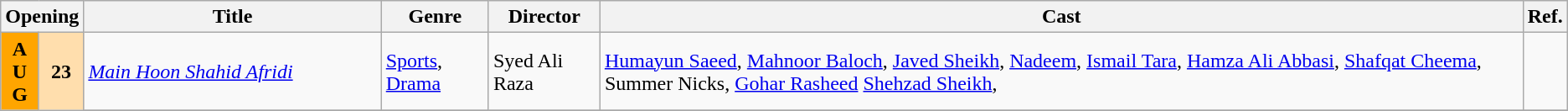<table class="wikitable">
<tr style="background:#b0e0e66; text-align:center;">
<th colspan="2"><strong>Opening</strong></th>
<th style="width:19%;"><strong>Title</strong></th>
<th><strong>Genre</strong></th>
<th><strong>Director</strong></th>
<th><strong>Cast</strong></th>
<th><strong>Ref.</strong></th>
</tr>
<tr>
<td rowspan="4" style="text-align:center; background:orange;"><strong>A<br>U<br>G</strong></td>
<td rowspan="2" style="text-align:center;background:#ffdead; textcolor:#000;"><strong>23</strong></td>
<td><em><a href='#'>Main Hoon Shahid Afridi</a></em></td>
<td><a href='#'>Sports</a>, <a href='#'>Drama</a></td>
<td>Syed Ali Raza</td>
<td><a href='#'>Humayun Saeed</a>, <a href='#'>Mahnoor Baloch</a>, <a href='#'>Javed Sheikh</a>, <a href='#'>Nadeem</a>, <a href='#'>Ismail Tara</a>, <a href='#'>Hamza Ali Abbasi</a>, <a href='#'>Shafqat Cheema</a>, Summer Nicks, <a href='#'>Gohar Rasheed</a> <a href='#'>Shehzad Sheikh</a>,</td>
<td></td>
</tr>
<tr>
</tr>
</table>
